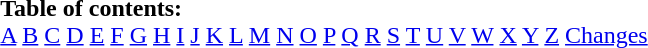<table border="0" id="toc" style="margin: 0 auto;" align=center>
<tr>
<td><strong>Table of contents:</strong><br><a href='#'>A</a> <a href='#'>B</a> <a href='#'>C</a> <a href='#'>D</a> <a href='#'>E</a> <a href='#'>F</a> <a href='#'>G</a> <a href='#'>H</a> <a href='#'>I</a> <a href='#'>J</a> <a href='#'>K</a> <a href='#'>L</a> <a href='#'>M</a> <a href='#'>N</a> <a href='#'>O</a> <a href='#'>P</a> <a href='#'>Q</a> <a href='#'>R</a> <a href='#'>S</a> <a href='#'>T</a> <a href='#'>U</a> <a href='#'>V</a> <a href='#'>W</a> <a href='#'>X</a> <a href='#'>Y</a> <a href='#'>Z</a> <a href='#'>Changes</a></td>
</tr>
</table>
